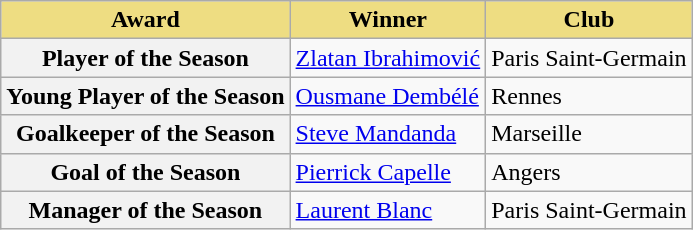<table class="wikitable">
<tr>
<th style="background-color: #eedd82">Award</th>
<th style="background-color: #eedd82">Winner</th>
<th style="background-color: #eedd82">Club</th>
</tr>
<tr>
<th>Player of the Season</th>
<td> <a href='#'>Zlatan Ibrahimović</a></td>
<td>Paris Saint-Germain</td>
</tr>
<tr>
<th>Young Player of the Season</th>
<td> <a href='#'>Ousmane Dembélé</a></td>
<td>Rennes</td>
</tr>
<tr>
<th>Goalkeeper of the Season</th>
<td> <a href='#'>Steve Mandanda</a></td>
<td>Marseille</td>
</tr>
<tr>
<th>Goal of the Season</th>
<td> <a href='#'>Pierrick Capelle</a></td>
<td>Angers</td>
</tr>
<tr>
<th>Manager of the Season</th>
<td> <a href='#'>Laurent Blanc</a></td>
<td>Paris Saint-Germain</td>
</tr>
</table>
